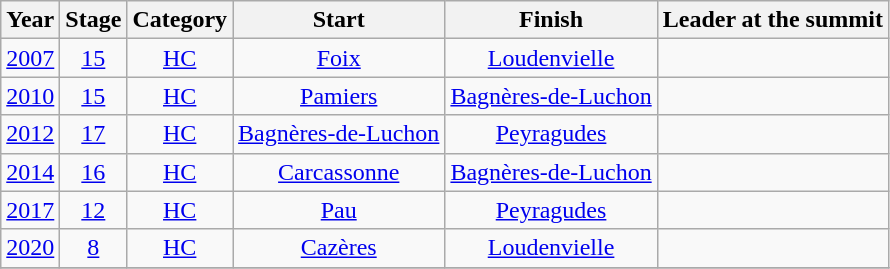<table class="wikitable" style="text-align: center;">
<tr>
<th>Year</th>
<th>Stage</th>
<th>Category</th>
<th>Start</th>
<th>Finish</th>
<th>Leader at the summit</th>
</tr>
<tr>
<td><a href='#'>2007</a></td>
<td><a href='#'>15</a></td>
<td><a href='#'>HC</a></td>
<td><a href='#'>Foix</a></td>
<td><a href='#'>Loudenvielle</a></td>
<td></td>
</tr>
<tr>
<td><a href='#'>2010</a></td>
<td><a href='#'>15</a></td>
<td><a href='#'>HC</a></td>
<td><a href='#'>Pamiers</a></td>
<td><a href='#'>Bagnères-de-Luchon</a></td>
<td></td>
</tr>
<tr>
<td><a href='#'>2012</a></td>
<td><a href='#'>17</a></td>
<td><a href='#'>HC</a></td>
<td><a href='#'>Bagnères-de-Luchon</a></td>
<td><a href='#'>Peyragudes</a></td>
<td></td>
</tr>
<tr>
<td><a href='#'>2014</a></td>
<td><a href='#'>16</a></td>
<td><a href='#'>HC</a></td>
<td><a href='#'>Carcassonne</a></td>
<td><a href='#'>Bagnères-de-Luchon</a></td>
<td></td>
</tr>
<tr>
<td><a href='#'>2017</a></td>
<td><a href='#'>12</a></td>
<td><a href='#'>HC</a></td>
<td><a href='#'>Pau</a></td>
<td><a href='#'>Peyragudes</a></td>
<td></td>
</tr>
<tr>
<td><a href='#'>2020</a></td>
<td><a href='#'>8</a></td>
<td><a href='#'>HC</a></td>
<td><a href='#'>Cazères</a></td>
<td><a href='#'>Loudenvielle</a></td>
<td></td>
</tr>
<tr>
</tr>
</table>
